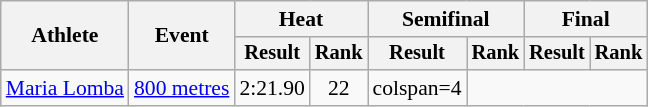<table class=wikitable style=font-size:90%>
<tr>
<th rowspan=2>Athlete</th>
<th rowspan=2>Event</th>
<th colspan=2>Heat</th>
<th colspan=2>Semifinal</th>
<th colspan=2>Final</th>
</tr>
<tr style=font-size:95%>
<th>Result</th>
<th>Rank</th>
<th>Result</th>
<th>Rank</th>
<th>Result</th>
<th>Rank</th>
</tr>
<tr align=center>
<td align=left><a href='#'>Maria Lomba</a></td>
<td align=left><a href='#'>800 metres</a></td>
<td>2:21.90</td>
<td>22</td>
<td>colspan=4 </td>
</tr>
</table>
